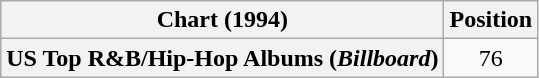<table class="wikitable sortable plainrowheaders" style="text-align:center">
<tr>
<th scope="col">Chart (1994)</th>
<th scope="col">Position</th>
</tr>
<tr>
<th scope="row">US Top R&B/Hip-Hop Albums (<em>Billboard</em>)</th>
<td style="text-align:center;">76</td>
</tr>
</table>
